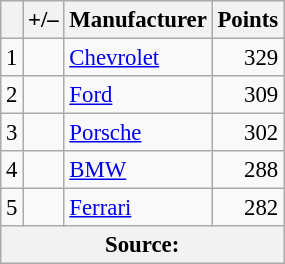<table class="wikitable" style="font-size: 95%;">
<tr>
<th scope="col"></th>
<th scope="col">+/–</th>
<th scope="col">Manufacturer</th>
<th scope="col">Points</th>
</tr>
<tr>
<td align=center>1</td>
<td align="left"></td>
<td> <a href='#'>Chevrolet</a></td>
<td align=right>329</td>
</tr>
<tr>
<td align=center>2</td>
<td align="left"></td>
<td> <a href='#'>Ford</a></td>
<td align=right>309</td>
</tr>
<tr>
<td align=center>3</td>
<td align="left"></td>
<td> <a href='#'>Porsche</a></td>
<td align=right>302</td>
</tr>
<tr>
<td align=center>4</td>
<td align="left"></td>
<td> <a href='#'>BMW</a></td>
<td align=right>288</td>
</tr>
<tr>
<td align=center>5</td>
<td align="left"></td>
<td> <a href='#'>Ferrari</a></td>
<td align=right>282</td>
</tr>
<tr>
<th colspan=5>Source:</th>
</tr>
</table>
